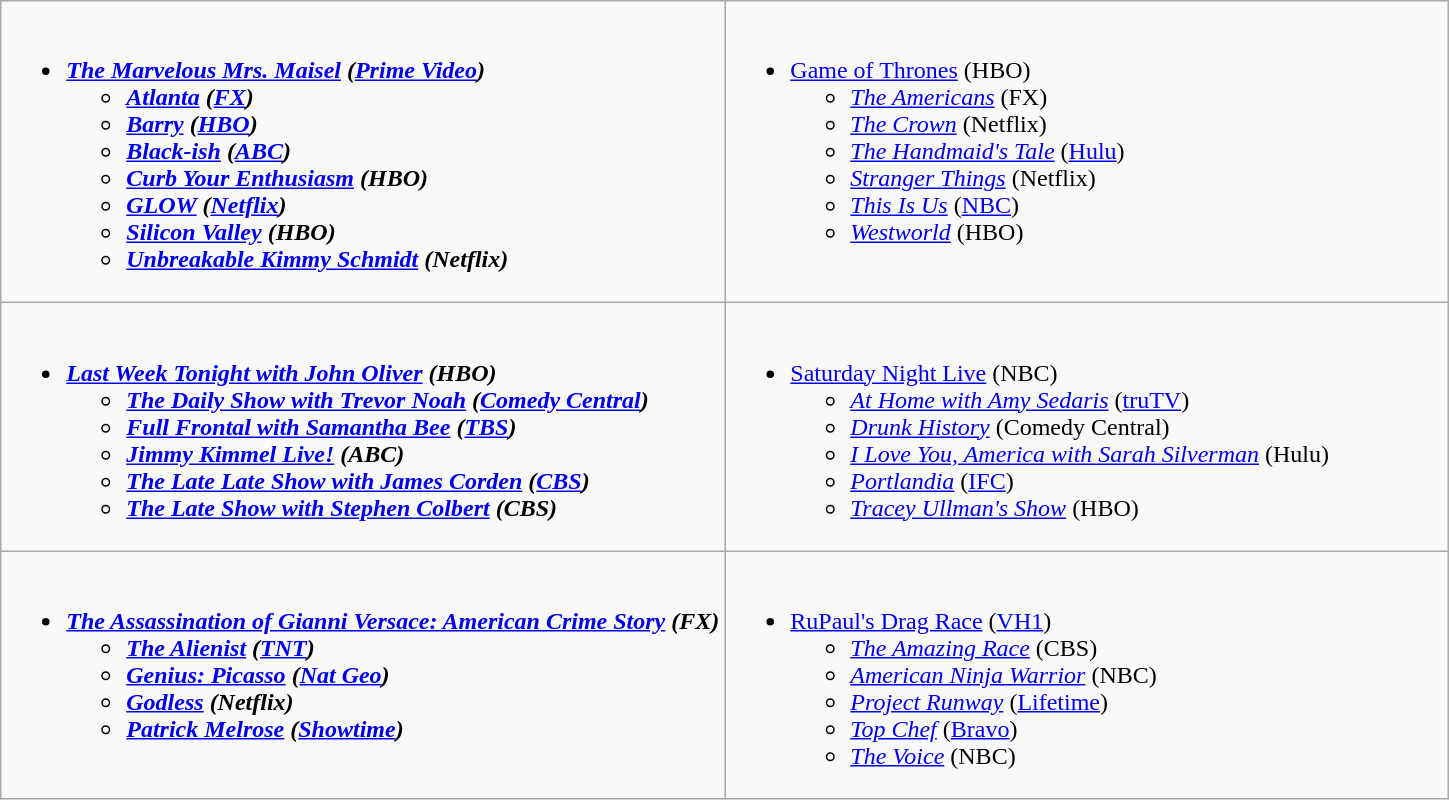<table class="wikitable">
<tr>
<td style="vertical-align:top;" width="50%"><br><ul><li><strong><em><a href='#'>The Marvelous Mrs. Maisel</a><em> (<a href='#'>Prime Video</a>)<strong><ul><li></em><a href='#'>Atlanta</a><em> (<a href='#'>FX</a>)</li><li></em><a href='#'>Barry</a><em> (<a href='#'>HBO</a>)</li><li></em><a href='#'>Black-ish</a><em> (<a href='#'>ABC</a>)</li><li></em><a href='#'>Curb Your Enthusiasm</a><em> (HBO)</li><li></em><a href='#'>GLOW</a><em> (<a href='#'>Netflix</a>)</li><li></em><a href='#'>Silicon Valley</a><em> (HBO)</li><li></em><a href='#'>Unbreakable Kimmy Schmidt</a><em> (Netflix)</li></ul></li></ul></td>
<td style="vertical-align:top;" width="50%"><br><ul><li></em></strong><a href='#'>Game of Thrones</a></em> (HBO)</strong><ul><li><em><a href='#'>The Americans</a></em> (FX)</li><li><em><a href='#'>The Crown</a></em> (Netflix)</li><li><em><a href='#'>The Handmaid's Tale</a></em> (<a href='#'>Hulu</a>)</li><li><em><a href='#'>Stranger Things</a></em> (Netflix)</li><li><em><a href='#'>This Is Us</a></em> (<a href='#'>NBC</a>)</li><li><em><a href='#'>Westworld</a></em> (HBO)</li></ul></li></ul></td>
</tr>
<tr>
<td style="vertical-align:top;" width="50%"><br><ul><li><strong><em><a href='#'>Last Week Tonight with John Oliver</a><em> (HBO)<strong><ul><li></em><a href='#'>The Daily Show with Trevor Noah</a><em> (<a href='#'>Comedy Central</a>)</li><li></em><a href='#'>Full Frontal with Samantha Bee</a><em> (<a href='#'>TBS</a>)</li><li></em><a href='#'>Jimmy Kimmel Live!</a><em> (ABC)</li><li></em><a href='#'>The Late Late Show with James Corden</a><em> (<a href='#'>CBS</a>)</li><li></em><a href='#'>The Late Show with Stephen Colbert</a><em> (CBS)</li></ul></li></ul></td>
<td style="vertical-align:top;" width="50%"><br><ul><li></em></strong><a href='#'>Saturday Night Live</a></em> (NBC)</strong><ul><li><em><a href='#'>At Home with Amy Sedaris</a></em> (<a href='#'>truTV</a>)</li><li><em><a href='#'>Drunk History</a></em> (Comedy Central)</li><li><em><a href='#'>I Love You, America with Sarah Silverman</a></em> (Hulu)</li><li><em><a href='#'>Portlandia</a></em> (<a href='#'>IFC</a>)</li><li><em><a href='#'>Tracey Ullman's Show</a></em> (HBO)</li></ul></li></ul></td>
</tr>
<tr>
<td style="vertical-align:top;" width="50%"><br><ul><li><strong><em><a href='#'>The Assassination of Gianni Versace: American Crime Story</a><em> (FX)<strong><ul><li></em><a href='#'>The Alienist</a><em> (<a href='#'>TNT</a>)</li><li></em><a href='#'>Genius: Picasso</a><em> (<a href='#'>Nat Geo</a>)</li><li></em><a href='#'>Godless</a><em> (Netflix)</li><li></em><a href='#'>Patrick Melrose</a><em> (<a href='#'>Showtime</a>)</li></ul></li></ul></td>
<td style="vertical-align:top;" width="50%"><br><ul><li></em></strong><a href='#'>RuPaul's Drag Race</a></em> (<a href='#'>VH1</a>)</strong><ul><li><em><a href='#'>The Amazing Race</a></em> (CBS)</li><li><em><a href='#'>American Ninja Warrior</a></em> (NBC)</li><li><em><a href='#'>Project Runway</a></em> (<a href='#'>Lifetime</a>)</li><li><em><a href='#'>Top Chef</a></em> (<a href='#'>Bravo</a>)</li><li><em><a href='#'>The Voice</a></em> (NBC)</li></ul></li></ul></td>
</tr>
</table>
